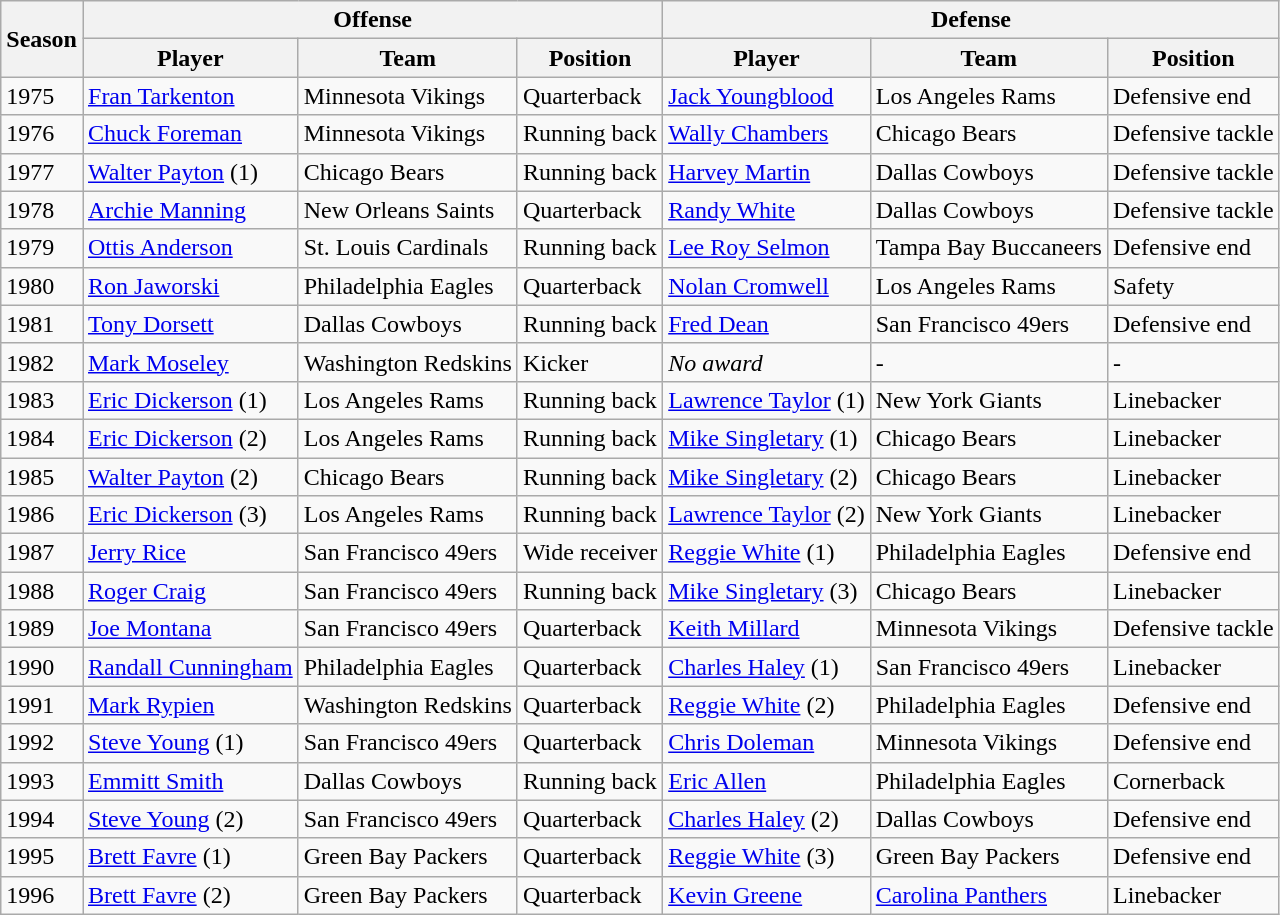<table class="wikitable">
<tr>
<th rowspan="2">Season</th>
<th colspan="3">Offense</th>
<th colspan="3">Defense</th>
</tr>
<tr>
<th>Player</th>
<th>Team</th>
<th>Position</th>
<th>Player</th>
<th>Team</th>
<th>Position</th>
</tr>
<tr>
<td>1975</td>
<td><a href='#'>Fran Tarkenton</a></td>
<td>Minnesota Vikings</td>
<td>Quarterback</td>
<td><a href='#'>Jack Youngblood</a></td>
<td>Los Angeles Rams</td>
<td>Defensive end</td>
</tr>
<tr>
<td>1976</td>
<td><a href='#'>Chuck Foreman</a></td>
<td>Minnesota Vikings</td>
<td>Running back</td>
<td><a href='#'>Wally Chambers</a></td>
<td>Chicago Bears</td>
<td>Defensive tackle</td>
</tr>
<tr>
<td>1977</td>
<td><a href='#'>Walter Payton</a> (1)</td>
<td>Chicago Bears</td>
<td>Running back</td>
<td><a href='#'>Harvey Martin</a></td>
<td>Dallas Cowboys</td>
<td>Defensive tackle</td>
</tr>
<tr>
<td>1978</td>
<td><a href='#'>Archie Manning</a></td>
<td>New Orleans Saints</td>
<td>Quarterback</td>
<td><a href='#'>Randy White</a></td>
<td>Dallas Cowboys</td>
<td>Defensive tackle</td>
</tr>
<tr>
<td>1979</td>
<td><a href='#'>Ottis Anderson</a></td>
<td>St. Louis Cardinals</td>
<td>Running back</td>
<td><a href='#'>Lee Roy Selmon</a></td>
<td>Tampa Bay Buccaneers</td>
<td>Defensive end</td>
</tr>
<tr>
<td>1980</td>
<td><a href='#'>Ron Jaworski</a></td>
<td>Philadelphia Eagles</td>
<td>Quarterback</td>
<td><a href='#'>Nolan Cromwell</a></td>
<td>Los Angeles Rams</td>
<td>Safety</td>
</tr>
<tr>
<td>1981</td>
<td><a href='#'>Tony Dorsett</a></td>
<td>Dallas Cowboys</td>
<td>Running back</td>
<td><a href='#'>Fred Dean</a></td>
<td>San Francisco 49ers</td>
<td>Defensive end</td>
</tr>
<tr>
<td>1982</td>
<td><a href='#'>Mark Moseley</a></td>
<td>Washington Redskins</td>
<td>Kicker</td>
<td><em>No award</em></td>
<td>-</td>
<td>-</td>
</tr>
<tr>
<td>1983</td>
<td><a href='#'>Eric Dickerson</a> (1)</td>
<td>Los Angeles Rams</td>
<td>Running back</td>
<td><a href='#'>Lawrence Taylor</a> (1)</td>
<td>New York Giants</td>
<td>Linebacker</td>
</tr>
<tr>
<td>1984</td>
<td><a href='#'>Eric Dickerson</a> (2)</td>
<td>Los Angeles Rams</td>
<td>Running back</td>
<td><a href='#'>Mike Singletary</a> (1)</td>
<td>Chicago Bears</td>
<td>Linebacker</td>
</tr>
<tr>
<td>1985</td>
<td><a href='#'>Walter Payton</a> (2)</td>
<td>Chicago Bears</td>
<td>Running back</td>
<td><a href='#'>Mike Singletary</a> (2)</td>
<td>Chicago Bears</td>
<td>Linebacker</td>
</tr>
<tr>
<td>1986</td>
<td><a href='#'>Eric Dickerson</a> (3)</td>
<td>Los Angeles Rams</td>
<td>Running back</td>
<td><a href='#'>Lawrence Taylor</a> (2)</td>
<td>New York Giants</td>
<td>Linebacker</td>
</tr>
<tr>
<td>1987</td>
<td><a href='#'>Jerry Rice</a></td>
<td>San Francisco 49ers</td>
<td>Wide receiver</td>
<td><a href='#'>Reggie White</a> (1)</td>
<td>Philadelphia Eagles</td>
<td>Defensive end</td>
</tr>
<tr>
<td>1988</td>
<td><a href='#'>Roger Craig</a></td>
<td>San Francisco 49ers</td>
<td>Running back</td>
<td><a href='#'>Mike Singletary</a> (3)</td>
<td>Chicago Bears</td>
<td>Linebacker</td>
</tr>
<tr>
<td>1989</td>
<td><a href='#'>Joe Montana</a></td>
<td>San Francisco 49ers</td>
<td>Quarterback</td>
<td><a href='#'>Keith Millard</a></td>
<td>Minnesota Vikings</td>
<td>Defensive tackle</td>
</tr>
<tr>
<td>1990</td>
<td><a href='#'>Randall Cunningham</a></td>
<td>Philadelphia Eagles</td>
<td>Quarterback</td>
<td><a href='#'>Charles Haley</a> (1)</td>
<td>San Francisco 49ers</td>
<td>Linebacker</td>
</tr>
<tr>
<td>1991</td>
<td><a href='#'>Mark Rypien</a></td>
<td>Washington Redskins</td>
<td>Quarterback</td>
<td><a href='#'>Reggie White</a> (2)</td>
<td>Philadelphia Eagles</td>
<td>Defensive end</td>
</tr>
<tr>
<td>1992</td>
<td><a href='#'>Steve Young</a> (1)</td>
<td>San Francisco 49ers</td>
<td>Quarterback</td>
<td><a href='#'>Chris Doleman</a></td>
<td>Minnesota Vikings</td>
<td>Defensive end</td>
</tr>
<tr>
<td>1993</td>
<td><a href='#'>Emmitt Smith</a></td>
<td>Dallas Cowboys</td>
<td>Running back</td>
<td><a href='#'>Eric Allen</a></td>
<td>Philadelphia Eagles</td>
<td>Cornerback</td>
</tr>
<tr>
<td>1994</td>
<td><a href='#'>Steve Young</a> (2)</td>
<td>San Francisco 49ers</td>
<td>Quarterback</td>
<td><a href='#'>Charles Haley</a> (2)</td>
<td>Dallas Cowboys</td>
<td>Defensive end</td>
</tr>
<tr>
<td>1995</td>
<td><a href='#'>Brett Favre</a> (1)</td>
<td>Green Bay Packers</td>
<td>Quarterback</td>
<td><a href='#'>Reggie White</a> (3)</td>
<td>Green Bay Packers</td>
<td>Defensive end</td>
</tr>
<tr>
<td>1996</td>
<td><a href='#'>Brett Favre</a> (2)</td>
<td>Green Bay Packers</td>
<td>Quarterback</td>
<td><a href='#'>Kevin Greene</a></td>
<td><a href='#'>Carolina Panthers</a></td>
<td>Linebacker</td>
</tr>
</table>
